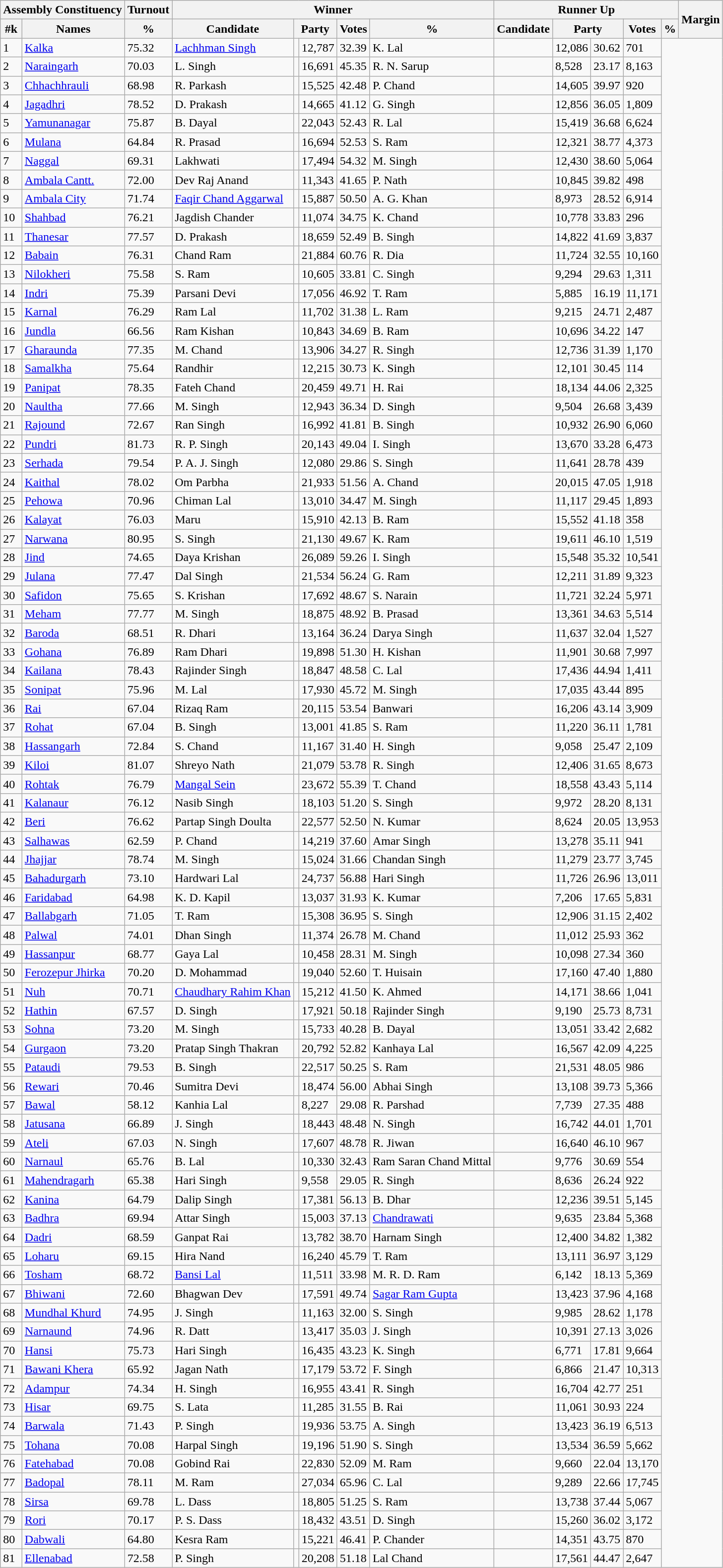<table class="wikitable sortable">
<tr>
<th colspan="2">Assembly Constituency</th>
<th>Turnout</th>
<th colspan="5">Winner</th>
<th colspan="5">Runner Up</th>
<th rowspan="2" data-sort-type=number>Margin</th>
</tr>
<tr>
<th>#k</th>
<th>Names</th>
<th>%</th>
<th>Candidate</th>
<th colspan="2">Party</th>
<th data-sort-type=number>Votes</th>
<th>%</th>
<th>Candidate</th>
<th colspan="2">Party</th>
<th data-sort-type=number>Votes</th>
<th>%</th>
</tr>
<tr>
<td>1</td>
<td><a href='#'>Kalka</a></td>
<td>75.32</td>
<td><a href='#'>Lachhman Singh</a></td>
<td></td>
<td>12,787</td>
<td>32.39</td>
<td>K. Lal</td>
<td></td>
<td>12,086</td>
<td>30.62</td>
<td>701</td>
</tr>
<tr>
<td>2</td>
<td><a href='#'>Naraingarh</a></td>
<td>70.03</td>
<td>L. Singh</td>
<td></td>
<td>16,691</td>
<td>45.35</td>
<td>R. N. Sarup</td>
<td></td>
<td>8,528</td>
<td>23.17</td>
<td>8,163</td>
</tr>
<tr>
<td>3</td>
<td><a href='#'>Chhachhrauli</a></td>
<td>68.98</td>
<td>R. Parkash</td>
<td></td>
<td>15,525</td>
<td>42.48</td>
<td>P. Chand</td>
<td></td>
<td>14,605</td>
<td>39.97</td>
<td>920</td>
</tr>
<tr>
<td>4</td>
<td><a href='#'>Jagadhri</a></td>
<td>78.52</td>
<td>D. Prakash</td>
<td></td>
<td>14,665</td>
<td>41.12</td>
<td>G. Singh</td>
<td></td>
<td>12,856</td>
<td>36.05</td>
<td>1,809</td>
</tr>
<tr>
<td>5</td>
<td><a href='#'>Yamunanagar</a></td>
<td>75.87</td>
<td>B. Dayal</td>
<td></td>
<td>22,043</td>
<td>52.43</td>
<td>R. Lal</td>
<td></td>
<td>15,419</td>
<td>36.68</td>
<td>6,624</td>
</tr>
<tr>
<td>6</td>
<td><a href='#'>Mulana</a></td>
<td>64.84</td>
<td>R. Prasad</td>
<td></td>
<td>16,694</td>
<td>52.53</td>
<td>S. Ram</td>
<td></td>
<td>12,321</td>
<td>38.77</td>
<td>4,373</td>
</tr>
<tr>
<td>7</td>
<td><a href='#'>Naggal</a></td>
<td>69.31</td>
<td>Lakhwati</td>
<td></td>
<td>17,494</td>
<td>54.32</td>
<td>M. Singh</td>
<td></td>
<td>12,430</td>
<td>38.60</td>
<td>5,064</td>
</tr>
<tr>
<td>8</td>
<td><a href='#'>Ambala Cantt.</a></td>
<td>72.00</td>
<td>Dev Raj Anand</td>
<td></td>
<td>11,343</td>
<td>41.65</td>
<td>P. Nath</td>
<td></td>
<td>10,845</td>
<td>39.82</td>
<td>498</td>
</tr>
<tr>
<td>9</td>
<td><a href='#'>Ambala City</a></td>
<td>71.74</td>
<td><a href='#'>Faqir Chand Aggarwal</a></td>
<td></td>
<td>15,887</td>
<td>50.50</td>
<td>A. G. Khan</td>
<td></td>
<td>8,973</td>
<td>28.52</td>
<td>6,914</td>
</tr>
<tr>
<td>10</td>
<td><a href='#'>Shahbad</a></td>
<td>76.21</td>
<td>Jagdish Chander</td>
<td></td>
<td>11,074</td>
<td>34.75</td>
<td>K. Chand</td>
<td></td>
<td>10,778</td>
<td>33.83</td>
<td>296</td>
</tr>
<tr>
<td>11</td>
<td><a href='#'>Thanesar</a></td>
<td>77.57</td>
<td>D. Prakash</td>
<td></td>
<td>18,659</td>
<td>52.49</td>
<td>B. Singh</td>
<td></td>
<td>14,822</td>
<td>41.69</td>
<td>3,837</td>
</tr>
<tr>
<td>12</td>
<td><a href='#'>Babain</a></td>
<td>76.31</td>
<td>Chand Ram</td>
<td></td>
<td>21,884</td>
<td>60.76</td>
<td>R. Dia</td>
<td></td>
<td>11,724</td>
<td>32.55</td>
<td>10,160</td>
</tr>
<tr>
<td>13</td>
<td><a href='#'>Nilokheri</a></td>
<td>75.58</td>
<td>S. Ram</td>
<td></td>
<td>10,605</td>
<td>33.81</td>
<td>C. Singh</td>
<td></td>
<td>9,294</td>
<td>29.63</td>
<td>1,311</td>
</tr>
<tr>
<td>14</td>
<td><a href='#'>Indri</a></td>
<td>75.39</td>
<td>Parsani Devi</td>
<td></td>
<td>17,056</td>
<td>46.92</td>
<td>T. Ram</td>
<td></td>
<td>5,885</td>
<td>16.19</td>
<td>11,171</td>
</tr>
<tr>
<td>15</td>
<td><a href='#'>Karnal</a></td>
<td>76.29</td>
<td>Ram Lal</td>
<td></td>
<td>11,702</td>
<td>31.38</td>
<td>L. Ram</td>
<td></td>
<td>9,215</td>
<td>24.71</td>
<td>2,487</td>
</tr>
<tr>
<td>16</td>
<td><a href='#'>Jundla</a></td>
<td>66.56</td>
<td>Ram Kishan</td>
<td></td>
<td>10,843</td>
<td>34.69</td>
<td>B. Ram</td>
<td></td>
<td>10,696</td>
<td>34.22</td>
<td>147</td>
</tr>
<tr>
<td>17</td>
<td><a href='#'>Gharaunda</a></td>
<td>77.35</td>
<td>M. Chand</td>
<td></td>
<td>13,906</td>
<td>34.27</td>
<td>R. Singh</td>
<td></td>
<td>12,736</td>
<td>31.39</td>
<td>1,170</td>
</tr>
<tr>
<td>18</td>
<td><a href='#'>Samalkha</a></td>
<td>75.64</td>
<td>Randhir</td>
<td></td>
<td>12,215</td>
<td>30.73</td>
<td>K. Singh</td>
<td></td>
<td>12,101</td>
<td>30.45</td>
<td>114</td>
</tr>
<tr>
<td>19</td>
<td><a href='#'>Panipat</a></td>
<td>78.35</td>
<td>Fateh Chand</td>
<td></td>
<td>20,459</td>
<td>49.71</td>
<td>H. Rai</td>
<td></td>
<td>18,134</td>
<td>44.06</td>
<td>2,325</td>
</tr>
<tr>
<td>20</td>
<td><a href='#'>Naultha</a></td>
<td>77.66</td>
<td>M. Singh</td>
<td></td>
<td>12,943</td>
<td>36.34</td>
<td>D. Singh</td>
<td></td>
<td>9,504</td>
<td>26.68</td>
<td>3,439</td>
</tr>
<tr>
<td>21</td>
<td><a href='#'>Rajound</a></td>
<td>72.67</td>
<td>Ran Singh</td>
<td></td>
<td>16,992</td>
<td>41.81</td>
<td>B. Singh</td>
<td></td>
<td>10,932</td>
<td>26.90</td>
<td>6,060</td>
</tr>
<tr>
<td>22</td>
<td><a href='#'>Pundri</a></td>
<td>81.73</td>
<td>R. P. Singh</td>
<td></td>
<td>20,143</td>
<td>49.04</td>
<td>I. Singh</td>
<td></td>
<td>13,670</td>
<td>33.28</td>
<td>6,473</td>
</tr>
<tr>
<td>23</td>
<td><a href='#'>Serhada</a></td>
<td>79.54</td>
<td>P. A. J. Singh</td>
<td></td>
<td>12,080</td>
<td>29.86</td>
<td>S. Singh</td>
<td></td>
<td>11,641</td>
<td>28.78</td>
<td>439</td>
</tr>
<tr>
<td>24</td>
<td><a href='#'>Kaithal</a></td>
<td>78.02</td>
<td>Om Parbha</td>
<td></td>
<td>21,933</td>
<td>51.56</td>
<td>A. Chand</td>
<td></td>
<td>20,015</td>
<td>47.05</td>
<td>1,918</td>
</tr>
<tr>
<td>25</td>
<td><a href='#'>Pehowa</a></td>
<td>70.96</td>
<td>Chiman Lal</td>
<td></td>
<td>13,010</td>
<td>34.47</td>
<td>M. Singh</td>
<td></td>
<td>11,117</td>
<td>29.45</td>
<td>1,893</td>
</tr>
<tr>
<td>26</td>
<td><a href='#'>Kalayat</a></td>
<td>76.03</td>
<td>Maru</td>
<td></td>
<td>15,910</td>
<td>42.13</td>
<td>B. Ram</td>
<td></td>
<td>15,552</td>
<td>41.18</td>
<td>358</td>
</tr>
<tr>
<td>27</td>
<td><a href='#'>Narwana</a></td>
<td>80.95</td>
<td>S. Singh</td>
<td></td>
<td>21,130</td>
<td>49.67</td>
<td>K. Ram</td>
<td></td>
<td>19,611</td>
<td>46.10</td>
<td>1,519</td>
</tr>
<tr>
<td>28</td>
<td><a href='#'>Jind</a></td>
<td>74.65</td>
<td>Daya Krishan</td>
<td></td>
<td>26,089</td>
<td>59.26</td>
<td>I. Singh</td>
<td></td>
<td>15,548</td>
<td>35.32</td>
<td>10,541</td>
</tr>
<tr>
<td>29</td>
<td><a href='#'>Julana</a></td>
<td>77.47</td>
<td>Dal Singh</td>
<td></td>
<td>21,534</td>
<td>56.24</td>
<td>G. Ram</td>
<td></td>
<td>12,211</td>
<td>31.89</td>
<td>9,323</td>
</tr>
<tr>
<td>30</td>
<td><a href='#'>Safidon</a></td>
<td>75.65</td>
<td>S. Krishan</td>
<td></td>
<td>17,692</td>
<td>48.67</td>
<td>S. Narain</td>
<td></td>
<td>11,721</td>
<td>32.24</td>
<td>5,971</td>
</tr>
<tr>
<td>31</td>
<td><a href='#'>Meham</a></td>
<td>77.77</td>
<td>M. Singh</td>
<td></td>
<td>18,875</td>
<td>48.92</td>
<td>B. Prasad</td>
<td></td>
<td>13,361</td>
<td>34.63</td>
<td>5,514</td>
</tr>
<tr>
<td>32</td>
<td><a href='#'>Baroda</a></td>
<td>68.51</td>
<td>R. Dhari</td>
<td></td>
<td>13,164</td>
<td>36.24</td>
<td>Darya Singh</td>
<td></td>
<td>11,637</td>
<td>32.04</td>
<td>1,527</td>
</tr>
<tr>
<td>33</td>
<td><a href='#'>Gohana</a></td>
<td>76.89</td>
<td>Ram Dhari</td>
<td></td>
<td>19,898</td>
<td>51.30</td>
<td>H. Kishan</td>
<td></td>
<td>11,901</td>
<td>30.68</td>
<td>7,997</td>
</tr>
<tr>
<td>34</td>
<td><a href='#'>Kailana</a></td>
<td>78.43</td>
<td>Rajinder Singh</td>
<td></td>
<td>18,847</td>
<td>48.58</td>
<td>C. Lal</td>
<td></td>
<td>17,436</td>
<td>44.94</td>
<td>1,411</td>
</tr>
<tr>
<td>35</td>
<td><a href='#'>Sonipat</a></td>
<td>75.96</td>
<td>M. Lal</td>
<td></td>
<td>17,930</td>
<td>45.72</td>
<td>M. Singh</td>
<td></td>
<td>17,035</td>
<td>43.44</td>
<td>895</td>
</tr>
<tr>
<td>36</td>
<td><a href='#'>Rai</a></td>
<td>67.04</td>
<td>Rizaq Ram</td>
<td></td>
<td>20,115</td>
<td>53.54</td>
<td>Banwari</td>
<td></td>
<td>16,206</td>
<td>43.14</td>
<td>3,909</td>
</tr>
<tr>
<td>37</td>
<td><a href='#'>Rohat</a></td>
<td>67.04</td>
<td>B. Singh</td>
<td></td>
<td>13,001</td>
<td>41.85</td>
<td>S. Ram</td>
<td></td>
<td>11,220</td>
<td>36.11</td>
<td>1,781</td>
</tr>
<tr>
<td>38</td>
<td><a href='#'>Hassangarh</a></td>
<td>72.84</td>
<td>S. Chand</td>
<td></td>
<td>11,167</td>
<td>31.40</td>
<td>H. Singh</td>
<td></td>
<td>9,058</td>
<td>25.47</td>
<td>2,109</td>
</tr>
<tr>
<td>39</td>
<td><a href='#'>Kiloi</a></td>
<td>81.07</td>
<td>Shreyo Nath</td>
<td></td>
<td>21,079</td>
<td>53.78</td>
<td>R. Singh</td>
<td></td>
<td>12,406</td>
<td>31.65</td>
<td>8,673</td>
</tr>
<tr>
<td>40</td>
<td><a href='#'>Rohtak</a></td>
<td>76.79</td>
<td><a href='#'>Mangal Sein</a></td>
<td></td>
<td>23,672</td>
<td>55.39</td>
<td>T. Chand</td>
<td></td>
<td>18,558</td>
<td>43.43</td>
<td>5,114</td>
</tr>
<tr>
<td>41</td>
<td><a href='#'>Kalanaur</a></td>
<td>76.12</td>
<td>Nasib Singh</td>
<td></td>
<td>18,103</td>
<td>51.20</td>
<td>S. Singh</td>
<td></td>
<td>9,972</td>
<td>28.20</td>
<td>8,131</td>
</tr>
<tr>
<td>42</td>
<td><a href='#'>Beri</a></td>
<td>76.62</td>
<td>Partap Singh Doulta</td>
<td></td>
<td>22,577</td>
<td>52.50</td>
<td>N. Kumar</td>
<td></td>
<td>8,624</td>
<td>20.05</td>
<td>13,953</td>
</tr>
<tr>
<td>43</td>
<td><a href='#'>Salhawas</a></td>
<td>62.59</td>
<td>P. Chand</td>
<td></td>
<td>14,219</td>
<td>37.60</td>
<td>Amar Singh</td>
<td></td>
<td>13,278</td>
<td>35.11</td>
<td>941</td>
</tr>
<tr>
<td>44</td>
<td><a href='#'>Jhajjar</a></td>
<td>78.74</td>
<td>M. Singh</td>
<td></td>
<td>15,024</td>
<td>31.66</td>
<td>Chandan Singh</td>
<td></td>
<td>11,279</td>
<td>23.77</td>
<td>3,745</td>
</tr>
<tr>
<td>45</td>
<td><a href='#'>Bahadurgarh</a></td>
<td>73.10</td>
<td>Hardwari Lal</td>
<td></td>
<td>24,737</td>
<td>56.88</td>
<td>Hari Singh</td>
<td></td>
<td>11,726</td>
<td>26.96</td>
<td>13,011</td>
</tr>
<tr>
<td>46</td>
<td><a href='#'>Faridabad</a></td>
<td>64.98</td>
<td>K. D. Kapil</td>
<td></td>
<td>13,037</td>
<td>31.93</td>
<td>K. Kumar</td>
<td></td>
<td>7,206</td>
<td>17.65</td>
<td>5,831</td>
</tr>
<tr>
<td>47</td>
<td><a href='#'>Ballabgarh</a></td>
<td>71.05</td>
<td>T. Ram</td>
<td></td>
<td>15,308</td>
<td>36.95</td>
<td>S. Singh</td>
<td></td>
<td>12,906</td>
<td>31.15</td>
<td>2,402</td>
</tr>
<tr>
<td>48</td>
<td><a href='#'>Palwal</a></td>
<td>74.01</td>
<td>Dhan Singh</td>
<td></td>
<td>11,374</td>
<td>26.78</td>
<td>M. Chand</td>
<td></td>
<td>11,012</td>
<td>25.93</td>
<td>362</td>
</tr>
<tr>
<td>49</td>
<td><a href='#'>Hassanpur</a></td>
<td>68.77</td>
<td>Gaya Lal</td>
<td></td>
<td>10,458</td>
<td>28.31</td>
<td>M. Singh</td>
<td></td>
<td>10,098</td>
<td>27.34</td>
<td>360</td>
</tr>
<tr>
<td>50</td>
<td><a href='#'>Ferozepur Jhirka</a></td>
<td>70.20</td>
<td>D. Mohammad</td>
<td></td>
<td>19,040</td>
<td>52.60</td>
<td>T. Huisain</td>
<td></td>
<td>17,160</td>
<td>47.40</td>
<td>1,880</td>
</tr>
<tr>
<td>51</td>
<td><a href='#'>Nuh</a></td>
<td>70.71</td>
<td><a href='#'>Chaudhary Rahim Khan</a></td>
<td></td>
<td>15,212</td>
<td>41.50</td>
<td>K. Ahmed</td>
<td></td>
<td>14,171</td>
<td>38.66</td>
<td>1,041</td>
</tr>
<tr>
<td>52</td>
<td><a href='#'>Hathin</a></td>
<td>67.57</td>
<td>D. Singh</td>
<td></td>
<td>17,921</td>
<td>50.18</td>
<td>Rajinder Singh</td>
<td></td>
<td>9,190</td>
<td>25.73</td>
<td>8,731</td>
</tr>
<tr>
<td>53</td>
<td><a href='#'>Sohna</a></td>
<td>73.20</td>
<td>M. Singh</td>
<td></td>
<td>15,733</td>
<td>40.28</td>
<td>B. Dayal</td>
<td></td>
<td>13,051</td>
<td>33.42</td>
<td>2,682</td>
</tr>
<tr>
<td>54</td>
<td><a href='#'>Gurgaon</a></td>
<td>73.20</td>
<td>Pratap Singh Thakran</td>
<td></td>
<td>20,792</td>
<td>52.82</td>
<td>Kanhaya Lal</td>
<td></td>
<td>16,567</td>
<td>42.09</td>
<td>4,225</td>
</tr>
<tr>
<td>55</td>
<td><a href='#'>Pataudi</a></td>
<td>79.53</td>
<td>B. Singh</td>
<td></td>
<td>22,517</td>
<td>50.25</td>
<td>S. Ram</td>
<td></td>
<td>21,531</td>
<td>48.05</td>
<td>986</td>
</tr>
<tr>
<td>56</td>
<td><a href='#'>Rewari</a></td>
<td>70.46</td>
<td>Sumitra Devi</td>
<td></td>
<td>18,474</td>
<td>56.00</td>
<td>Abhai Singh</td>
<td></td>
<td>13,108</td>
<td>39.73</td>
<td>5,366</td>
</tr>
<tr>
<td>57</td>
<td><a href='#'>Bawal</a></td>
<td>58.12</td>
<td>Kanhia Lal</td>
<td></td>
<td>8,227</td>
<td>29.08</td>
<td>R. Parshad</td>
<td></td>
<td>7,739</td>
<td>27.35</td>
<td>488</td>
</tr>
<tr>
<td>58</td>
<td><a href='#'>Jatusana</a></td>
<td>66.89</td>
<td>J. Singh</td>
<td></td>
<td>18,443</td>
<td>48.48</td>
<td>N. Singh</td>
<td></td>
<td>16,742</td>
<td>44.01</td>
<td>1,701</td>
</tr>
<tr>
<td>59</td>
<td><a href='#'>Ateli</a></td>
<td>67.03</td>
<td>N. Singh</td>
<td></td>
<td>17,607</td>
<td>48.78</td>
<td>R. Jiwan</td>
<td></td>
<td>16,640</td>
<td>46.10</td>
<td>967</td>
</tr>
<tr>
<td>60</td>
<td><a href='#'>Narnaul</a></td>
<td>65.76</td>
<td>B. Lal</td>
<td></td>
<td>10,330</td>
<td>32.43</td>
<td>Ram Saran Chand Mittal</td>
<td></td>
<td>9,776</td>
<td>30.69</td>
<td>554</td>
</tr>
<tr>
<td>61</td>
<td><a href='#'>Mahendragarh</a></td>
<td>65.38</td>
<td>Hari Singh</td>
<td></td>
<td>9,558</td>
<td>29.05</td>
<td>R. Singh</td>
<td></td>
<td>8,636</td>
<td>26.24</td>
<td>922</td>
</tr>
<tr>
<td>62</td>
<td><a href='#'>Kanina</a></td>
<td>64.79</td>
<td>Dalip Singh</td>
<td></td>
<td>17,381</td>
<td>56.13</td>
<td>B. Dhar</td>
<td></td>
<td>12,236</td>
<td>39.51</td>
<td>5,145</td>
</tr>
<tr>
<td>63</td>
<td><a href='#'>Badhra</a></td>
<td>69.94</td>
<td>Attar Singh</td>
<td></td>
<td>15,003</td>
<td>37.13</td>
<td><a href='#'>Chandrawati</a></td>
<td></td>
<td>9,635</td>
<td>23.84</td>
<td>5,368</td>
</tr>
<tr>
<td>64</td>
<td><a href='#'>Dadri</a></td>
<td>68.59</td>
<td>Ganpat Rai</td>
<td></td>
<td>13,782</td>
<td>38.70</td>
<td>Harnam Singh</td>
<td></td>
<td>12,400</td>
<td>34.82</td>
<td>1,382</td>
</tr>
<tr>
<td>65</td>
<td><a href='#'>Loharu</a></td>
<td>69.15</td>
<td>Hira Nand</td>
<td></td>
<td>16,240</td>
<td>45.79</td>
<td>T. Ram</td>
<td></td>
<td>13,111</td>
<td>36.97</td>
<td>3,129</td>
</tr>
<tr>
<td>66</td>
<td><a href='#'>Tosham</a></td>
<td>68.72</td>
<td><a href='#'>Bansi Lal</a></td>
<td></td>
<td>11,511</td>
<td>33.98</td>
<td>M. R. D. Ram</td>
<td></td>
<td>6,142</td>
<td>18.13</td>
<td>5,369</td>
</tr>
<tr>
<td>67</td>
<td><a href='#'>Bhiwani</a></td>
<td>72.60</td>
<td>Bhagwan Dev</td>
<td></td>
<td>17,591</td>
<td>49.74</td>
<td><a href='#'>Sagar Ram Gupta</a></td>
<td></td>
<td>13,423</td>
<td>37.96</td>
<td>4,168</td>
</tr>
<tr>
<td>68</td>
<td><a href='#'>Mundhal Khurd</a></td>
<td>74.95</td>
<td>J. Singh</td>
<td></td>
<td>11,163</td>
<td>32.00</td>
<td>S. Singh</td>
<td></td>
<td>9,985</td>
<td>28.62</td>
<td>1,178</td>
</tr>
<tr>
<td>69</td>
<td><a href='#'>Narnaund</a></td>
<td>74.96</td>
<td>R. Datt</td>
<td></td>
<td>13,417</td>
<td>35.03</td>
<td>J. Singh</td>
<td></td>
<td>10,391</td>
<td>27.13</td>
<td>3,026</td>
</tr>
<tr>
<td>70</td>
<td><a href='#'>Hansi</a></td>
<td>75.73</td>
<td>Hari Singh</td>
<td></td>
<td>16,435</td>
<td>43.23</td>
<td>K. Singh</td>
<td></td>
<td>6,771</td>
<td>17.81</td>
<td>9,664</td>
</tr>
<tr>
<td>71</td>
<td><a href='#'>Bawani Khera</a></td>
<td>65.92</td>
<td>Jagan Nath</td>
<td></td>
<td>17,179</td>
<td>53.72</td>
<td>F. Singh</td>
<td></td>
<td>6,866</td>
<td>21.47</td>
<td>10,313</td>
</tr>
<tr>
<td>72</td>
<td><a href='#'>Adampur</a></td>
<td>74.34</td>
<td>H. Singh</td>
<td></td>
<td>16,955</td>
<td>43.41</td>
<td>R. Singh</td>
<td></td>
<td>16,704</td>
<td>42.77</td>
<td>251</td>
</tr>
<tr>
<td>73</td>
<td><a href='#'>Hisar</a></td>
<td>69.75</td>
<td>S. Lata</td>
<td></td>
<td>11,285</td>
<td>31.55</td>
<td>B. Rai</td>
<td></td>
<td>11,061</td>
<td>30.93</td>
<td>224</td>
</tr>
<tr>
<td>74</td>
<td><a href='#'>Barwala</a></td>
<td>71.43</td>
<td>P. Singh</td>
<td></td>
<td>19,936</td>
<td>53.75</td>
<td>A. Singh</td>
<td></td>
<td>13,423</td>
<td>36.19</td>
<td>6,513</td>
</tr>
<tr>
<td>75</td>
<td><a href='#'>Tohana</a></td>
<td>70.08</td>
<td>Harpal Singh</td>
<td></td>
<td>19,196</td>
<td>51.90</td>
<td>S. Singh</td>
<td></td>
<td>13,534</td>
<td>36.59</td>
<td>5,662</td>
</tr>
<tr>
<td>76</td>
<td><a href='#'>Fatehabad</a></td>
<td>70.08</td>
<td>Gobind Rai</td>
<td></td>
<td>22,830</td>
<td>52.09</td>
<td>M. Ram</td>
<td></td>
<td>9,660</td>
<td>22.04</td>
<td>13,170</td>
</tr>
<tr>
<td>77</td>
<td><a href='#'>Badopal</a></td>
<td>78.11</td>
<td>M. Ram</td>
<td></td>
<td>27,034</td>
<td>65.96</td>
<td>C. Lal</td>
<td></td>
<td>9,289</td>
<td>22.66</td>
<td>17,745</td>
</tr>
<tr>
<td>78</td>
<td><a href='#'>Sirsa</a></td>
<td>69.78</td>
<td>L. Dass</td>
<td></td>
<td>18,805</td>
<td>51.25</td>
<td>S. Ram</td>
<td></td>
<td>13,738</td>
<td>37.44</td>
<td>5,067</td>
</tr>
<tr>
<td>79</td>
<td><a href='#'>Rori</a></td>
<td>70.17</td>
<td>P. S. Dass</td>
<td></td>
<td>18,432</td>
<td>43.51</td>
<td>D. Singh</td>
<td></td>
<td>15,260</td>
<td>36.02</td>
<td>3,172</td>
</tr>
<tr>
<td>80</td>
<td><a href='#'>Dabwali</a></td>
<td>64.80</td>
<td>Kesra Ram</td>
<td></td>
<td>15,221</td>
<td>46.41</td>
<td>P. Chander</td>
<td></td>
<td>14,351</td>
<td>43.75</td>
<td>870</td>
</tr>
<tr>
<td>81</td>
<td><a href='#'>Ellenabad</a></td>
<td>72.58</td>
<td>P. Singh</td>
<td></td>
<td>20,208</td>
<td>51.18</td>
<td>Lal Chand</td>
<td></td>
<td>17,561</td>
<td>44.47</td>
<td>2,647</td>
</tr>
</table>
